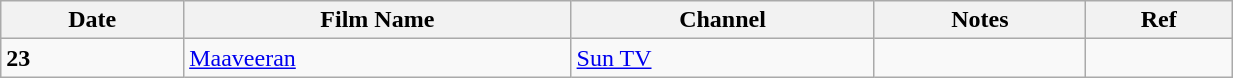<table class="wikitable" width="65%">
<tr>
<th>Date</th>
<th>Film Name</th>
<th>Channel</th>
<th>Notes</th>
<th>Ref</th>
</tr>
<tr>
<td rowspan="1"><strong>23</strong></td>
<td><a href='#'>Maaveeran</a></td>
<td><a href='#'>Sun TV</a></td>
<td></td>
<td></td>
</tr>
</table>
